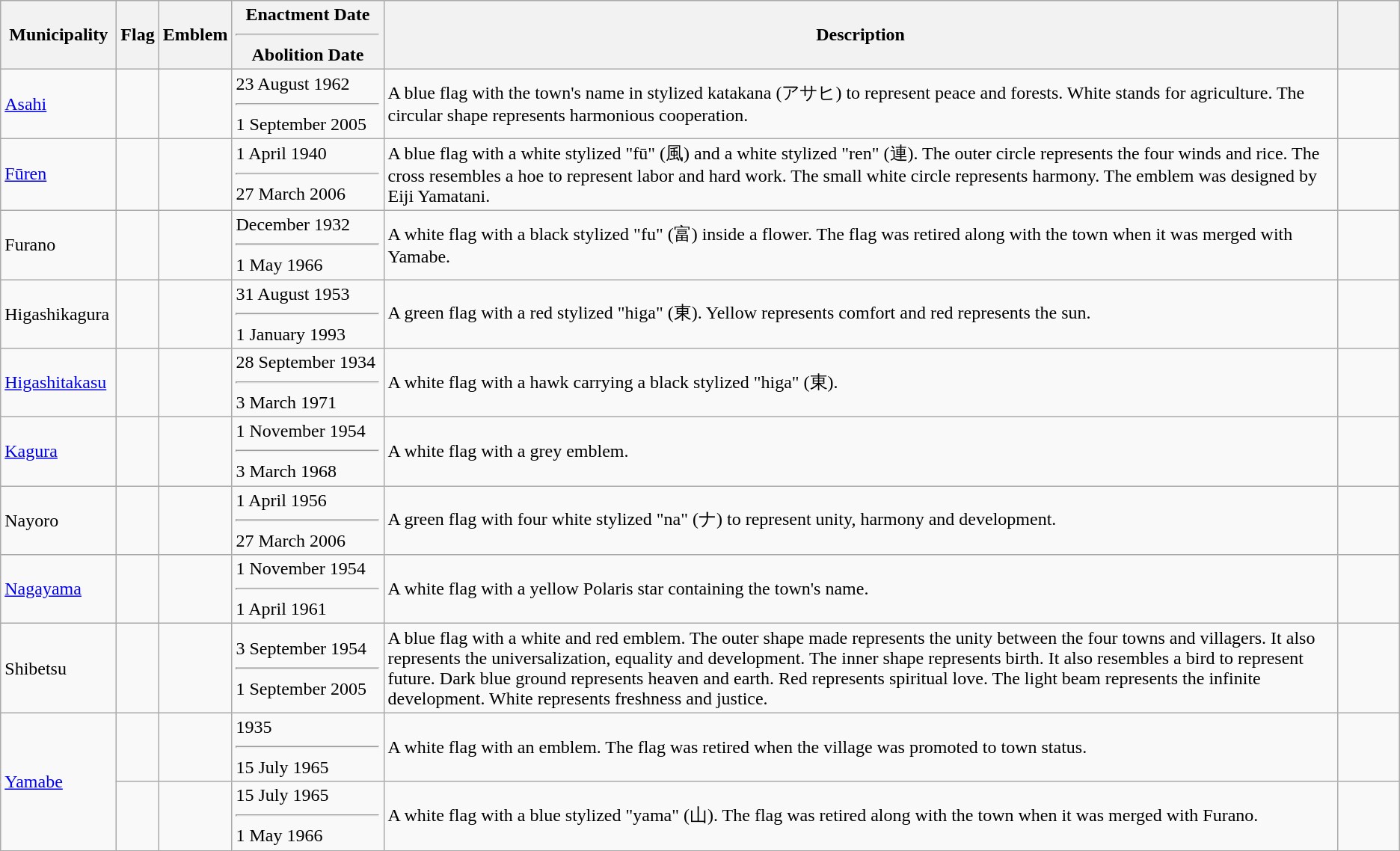<table class="wikitable">
<tr>
<th style="width:12ch;">Municipality</th>
<th>Flag</th>
<th>Emblem</th>
<th style="width:16ch;">Enactment Date<hr>Abolition Date</th>
<th>Description</th>
<th style="width:6ch;"></th>
</tr>
<tr>
<td><a href='#'>Asahi</a></td>
<td></td>
<td></td>
<td>23 August 1962<hr>1 September 2005</td>
<td>A blue flag with the town's name in stylized katakana (アサヒ) to represent peace and forests. White stands for agriculture. The circular shape represents harmonious cooperation.</td>
<td></td>
</tr>
<tr>
<td><a href='#'>Fūren</a></td>
<td></td>
<td></td>
<td>1 April 1940<hr>27 March 2006</td>
<td>A blue flag with a white stylized "fū" (風) and a white stylized "ren" (連). The outer circle represents the four winds and rice. The cross resembles a hoe to represent labor and hard work. The small white circle represents harmony. The emblem was designed by Eiji Yamatani.</td>
<td></td>
</tr>
<tr>
<td>Furano</td>
<td></td>
<td></td>
<td>December 1932<hr>1 May 1966</td>
<td>A white flag with a black stylized "fu" (富) inside a flower. The flag was retired along with the town when it was merged with Yamabe.</td>
<td></td>
</tr>
<tr>
<td>Higashikagura</td>
<td></td>
<td></td>
<td>31 August 1953<hr>1 January 1993</td>
<td>A green flag with a red stylized "higa" (東). Yellow represents comfort and red represents the sun.</td>
<td></td>
</tr>
<tr>
<td><a href='#'>Higashitakasu</a></td>
<td></td>
<td></td>
<td>28 September 1934<hr>3 March 1971</td>
<td>A white flag with a hawk carrying a black stylized "higa" (東).</td>
<td></td>
</tr>
<tr>
<td><a href='#'>Kagura</a></td>
<td></td>
<td></td>
<td>1 November 1954<hr>3 March 1968</td>
<td>A white flag with a grey emblem.</td>
<td></td>
</tr>
<tr>
<td>Nayoro</td>
<td></td>
<td></td>
<td>1 April 1956<hr>27 March 2006</td>
<td>A green flag with four white stylized "na" (ナ) to represent unity, harmony and development.</td>
<td></td>
</tr>
<tr>
<td><a href='#'>Nagayama</a></td>
<td></td>
<td></td>
<td>1 November 1954<hr>1 April 1961</td>
<td>A white flag with a yellow Polaris star containing the town's name.</td>
<td></td>
</tr>
<tr>
<td>Shibetsu</td>
<td></td>
<td></td>
<td>3 September 1954<hr>1 September 2005</td>
<td>A blue flag with a white and red emblem. The outer shape made represents the unity between the four towns and villagers. It also represents the universalization, equality and development. The inner shape represents birth. It also resembles a bird to represent future. Dark blue ground represents heaven and earth. Red represents spiritual love. The light beam represents the infinite development. White represents freshness and justice.</td>
<td></td>
</tr>
<tr>
<td rowspan =2><a href='#'>Yamabe</a></td>
<td></td>
<td></td>
<td>1935<hr>15 July 1965</td>
<td>A white flag with an emblem. The flag was retired when the village was promoted to town status.</td>
<td></td>
</tr>
<tr>
<td></td>
<td></td>
<td>15 July 1965<hr>1 May 1966</td>
<td>A white flag with a blue stylized "yama" (山). The flag was retired along with the town when it was merged with Furano.</td>
<td></td>
</tr>
</table>
